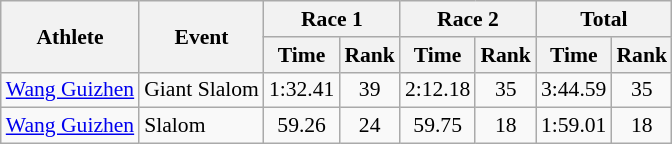<table class="wikitable" style="font-size:90%">
<tr>
<th rowspan="2">Athlete</th>
<th rowspan="2">Event</th>
<th colspan="2">Race 1</th>
<th colspan="2">Race 2</th>
<th colspan="2">Total</th>
</tr>
<tr>
<th>Time</th>
<th>Rank</th>
<th>Time</th>
<th>Rank</th>
<th>Time</th>
<th>Rank</th>
</tr>
<tr>
<td><a href='#'>Wang Guizhen</a></td>
<td>Giant Slalom</td>
<td align="center">1:32.41</td>
<td align="center">39</td>
<td align="center">2:12.18</td>
<td align="center">35</td>
<td align="center">3:44.59</td>
<td align="center">35</td>
</tr>
<tr>
<td><a href='#'>Wang Guizhen</a></td>
<td>Slalom</td>
<td align="center">59.26</td>
<td align="center">24</td>
<td align="center">59.75</td>
<td align="center">18</td>
<td align="center">1:59.01</td>
<td align="center">18</td>
</tr>
</table>
